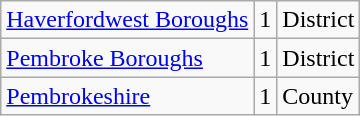<table class="wikitable sortable">
<tr>
<td><a href='#'>Haverfordwest Boroughs</a></td>
<td>1</td>
<td>District</td>
</tr>
<tr>
<td><a href='#'>Pembroke Boroughs</a></td>
<td align="center">1</td>
<td>District</td>
</tr>
<tr>
<td><a href='#'>Pembrokeshire</a></td>
<td align="center">1</td>
<td>County</td>
</tr>
</table>
